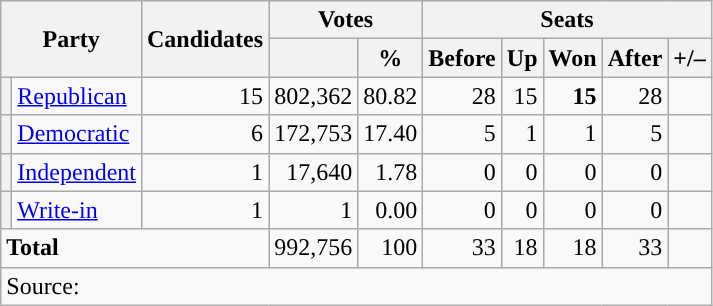<table class="wikitable">
<tr>
<th colspan="2" rowspan="2">Party</th>
<th rowspan="2">Candidates</th>
<th colspan="2">Votes</th>
<th colspan="5">Seats</th>
</tr>
<tr>
<th></th>
<th>%</th>
<th>Before</th>
<th>Up</th>
<th>Won</th>
<th>After</th>
<th>+/–</th>
</tr>
<tr>
<th style="background-color:"></th>
<td><a href='#'>Republican</a></td>
<td align="right">15</td>
<td align="right">802,362</td>
<td align="right">80.82</td>
<td align="right">28</td>
<td align="right">15</td>
<td align="right"><strong>15</strong></td>
<td align="right">28</td>
<td align="right"></td>
</tr>
<tr>
<th style="background-color:"></th>
<td><a href='#'>Democratic</a></td>
<td align="right">6</td>
<td align="right">172,753</td>
<td align="right">17.40</td>
<td align="right">5</td>
<td align="right">1</td>
<td align="right">1</td>
<td align="right">5</td>
<td align="right"></td>
</tr>
<tr>
<th style="background-color:"></th>
<td><a href='#'>Independent</a></td>
<td align="right">1</td>
<td align="right">17,640</td>
<td align="right">1.78</td>
<td align="right">0</td>
<td align="right">0</td>
<td align="right">0</td>
<td align="right">0</td>
<td align="right"></td>
</tr>
<tr>
<th style="background-color:"></th>
<td><a href='#'>Write-in</a></td>
<td align="right">1</td>
<td align="right">1</td>
<td align="right">0.00</td>
<td align="right">0</td>
<td align="right">0</td>
<td align="right">0</td>
<td align="right">0</td>
<td align="right"></td>
</tr>
<tr>
<td colspan="3" align="left"><strong>Total</strong></td>
<td align="right">992,756</td>
<td align="right">100</td>
<td align="right">33</td>
<td align="right">18</td>
<td align="right">18</td>
<td align="right">33</td>
<td align="right"></td>
</tr>
<tr>
<td colspan="10">Source: </td>
</tr>
</table>
